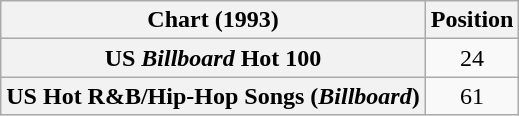<table class="wikitable sortable plainrowheaders">
<tr>
<th align=left>Chart (1993)</th>
<th align="center">Position</th>
</tr>
<tr>
<th scope="row">US <em>Billboard</em> Hot 100</th>
<td align="center">24</td>
</tr>
<tr>
<th scope="row">US Hot R&B/Hip-Hop Songs (<em>Billboard</em>)</th>
<td align="center">61</td>
</tr>
</table>
